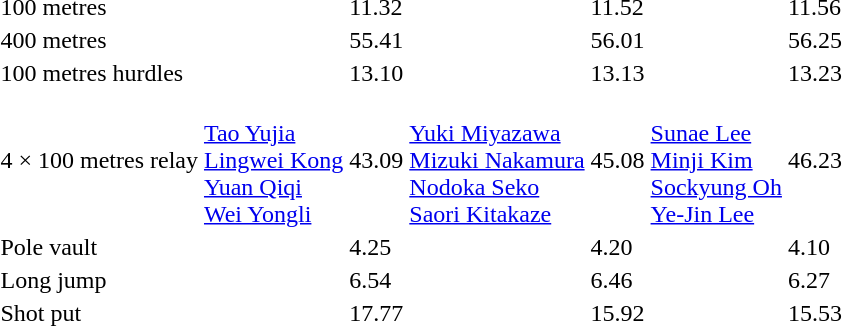<table>
<tr>
<td>100 metres<br></td>
<td></td>
<td>11.32</td>
<td></td>
<td>11.52</td>
<td></td>
<td>11.56</td>
</tr>
<tr>
<td>400 metres<br></td>
<td></td>
<td>55.41</td>
<td></td>
<td>56.01</td>
<td></td>
<td>56.25</td>
</tr>
<tr>
<td>100 metres hurdles<br></td>
<td></td>
<td>13.10</td>
<td></td>
<td>13.13</td>
<td></td>
<td>13.23</td>
</tr>
<tr>
<td>4 × 100 metres relay<br></td>
<td><br><a href='#'>Tao Yujia</a><br><a href='#'>Lingwei Kong</a><br><a href='#'>Yuan Qiqi</a><br><a href='#'>Wei Yongli</a></td>
<td>43.09</td>
<td><br><a href='#'>Yuki Miyazawa</a><br><a href='#'>Mizuki Nakamura</a><br><a href='#'>Nodoka Seko</a><br><a href='#'>Saori Kitakaze</a></td>
<td>45.08</td>
<td><br><a href='#'>Sunae Lee</a><br><a href='#'>Minji Kim</a><br><a href='#'>Sockyung Oh</a><br><a href='#'>Ye-Jin Lee</a></td>
<td>46.23</td>
</tr>
<tr>
<td>Pole vault<br></td>
<td></td>
<td>4.25</td>
<td></td>
<td>4.20</td>
<td></td>
<td>4.10</td>
</tr>
<tr>
<td>Long jump<br></td>
<td></td>
<td>6.54</td>
<td></td>
<td>6.46</td>
<td></td>
<td>6.27</td>
</tr>
<tr>
<td>Shot put<br></td>
<td></td>
<td>17.77</td>
<td></td>
<td>15.92</td>
<td></td>
<td>15.53</td>
</tr>
</table>
